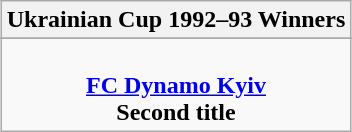<table class="wikitable" style="text-align: center; margin: 0 auto;">
<tr>
<th>Ukrainian Cup 1992–93 Winners</th>
</tr>
<tr>
</tr>
<tr>
<td><br><strong><a href='#'>FC Dynamo Kyiv</a></strong><br><strong>Second title</strong></td>
</tr>
</table>
